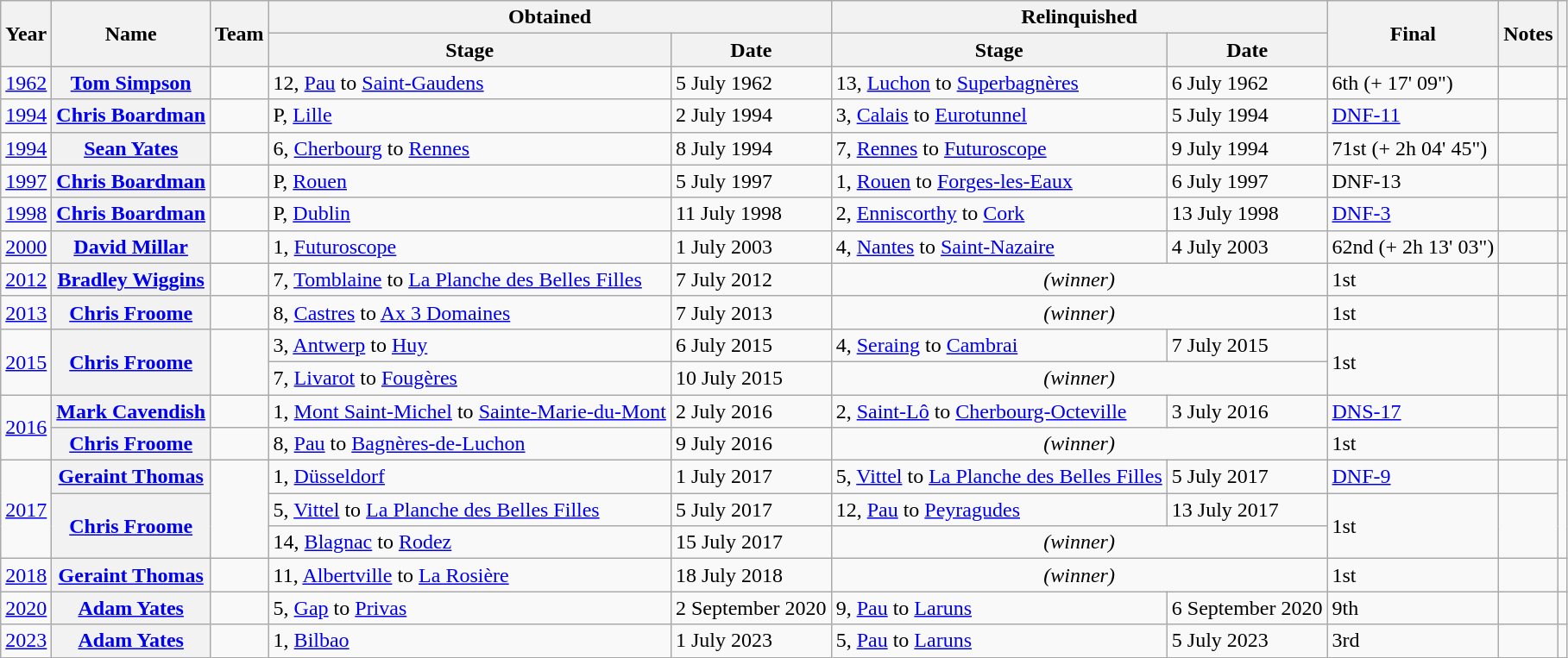<table class="wikitable plainrowheaders">
<tr>
<th scope="col" rowspan="2">Year</th>
<th scope="col" rowspan="2">Name</th>
<th scope="col" rowspan="2">Team</th>
<th scope="col" colspan="2">Obtained</th>
<th scope="col" colspan="2">Relinquished</th>
<th scope="col" rowspan="2">Final </th>
<th scope="col" rowspan="2">Notes</th>
<th scope="col" rowspan="2"></th>
</tr>
<tr>
<th>Stage</th>
<th>Date</th>
<th>Stage</th>
<th>Date</th>
</tr>
<tr>
<td><a href='#'>1962</a></td>
<th scope="row"><a href='#'>Tom Simpson</a></th>
<td></td>
<td>12, <a href='#'>Pau</a> to <a href='#'>Saint-Gaudens</a></td>
<td>5 July 1962</td>
<td>13, <a href='#'>Luchon</a> to <a href='#'>Superbagnères</a></td>
<td>6 July 1962</td>
<td>6th (+ 17' 09")</td>
<td></td>
<td></td>
</tr>
<tr>
<td><a href='#'>1994</a></td>
<th scope="row"><a href='#'>Chris Boardman</a></th>
<td></td>
<td>P, <a href='#'>Lille</a></td>
<td>2 July 1994</td>
<td>3, <a href='#'>Calais</a> to <a href='#'>Eurotunnel</a></td>
<td>5 July 1994</td>
<td><a href='#'>DNF-11</a></td>
<td></td>
<td rowspan="2"></td>
</tr>
<tr>
<td><a href='#'>1994</a></td>
<th scope="row"><a href='#'>Sean Yates</a></th>
<td></td>
<td>6, <a href='#'>Cherbourg</a> to <a href='#'>Rennes</a></td>
<td>8 July 1994</td>
<td>7, <a href='#'>Rennes</a> to <a href='#'>Futuroscope</a></td>
<td>9 July 1994</td>
<td>71st (+ 2h 04' 45")</td>
<td></td>
</tr>
<tr>
<td><a href='#'>1997</a></td>
<th scope="row"><a href='#'>Chris Boardman</a></th>
<td></td>
<td>P, <a href='#'>Rouen</a></td>
<td>5 July 1997</td>
<td>1, <a href='#'>Rouen</a> to <a href='#'>Forges-les-Eaux</a></td>
<td>6 July 1997</td>
<td>DNF-13</td>
<td></td>
<td></td>
</tr>
<tr>
<td><a href='#'>1998</a></td>
<th scope="row"><a href='#'>Chris Boardman</a></th>
<td></td>
<td>P, <a href='#'>Dublin</a></td>
<td>11 July 1998</td>
<td>2, <a href='#'>Enniscorthy</a> to <a href='#'>Cork</a></td>
<td>13 July 1998</td>
<td><a href='#'>DNF-3</a></td>
<td></td>
<td></td>
</tr>
<tr>
<td><a href='#'>2000</a></td>
<th scope="row"><a href='#'>David Millar</a></th>
<td></td>
<td>1, <a href='#'>Futuroscope</a></td>
<td>1 July 2003</td>
<td>4, <a href='#'>Nantes</a> to <a href='#'>Saint-Nazaire</a></td>
<td>4 July 2003</td>
<td>62nd (+ 2h 13' 03")</td>
<td></td>
<td></td>
</tr>
<tr>
<td><a href='#'>2012</a></td>
<th scope="row"><a href='#'>Bradley Wiggins</a></th>
<td></td>
<td>7, <a href='#'>Tomblaine</a> to <a href='#'>La Planche des Belles Filles</a></td>
<td>7 July 2012</td>
<td colspan="2" style="text-align:center;"><em>(winner)</em></td>
<td>1st</td>
<td></td>
<td></td>
</tr>
<tr>
<td><a href='#'>2013</a></td>
<th scope="row"><a href='#'>Chris Froome</a></th>
<td></td>
<td>8, <a href='#'>Castres</a> to <a href='#'>Ax 3 Domaines</a></td>
<td>7 July 2013</td>
<td colspan="2" style="text-align:center;"><em>(winner)</em></td>
<td>1st</td>
<td></td>
<td></td>
</tr>
<tr>
<td rowspan="2"><a href='#'>2015</a></td>
<th scope="row" rowspan="2"><a href='#'>Chris Froome</a></th>
<td rowspan="2"></td>
<td>3, <a href='#'>Antwerp</a> to <a href='#'>Huy</a></td>
<td>6 July 2015</td>
<td>4, <a href='#'>Seraing</a> to <a href='#'>Cambrai</a></td>
<td>7 July 2015</td>
<td ! scope="col" rowspan="2">1st</td>
<td ! scope="col" rowspan="2"></td>
<td rowspan="2"></td>
</tr>
<tr>
<td>7, <a href='#'>Livarot</a> to <a href='#'>Fougères</a></td>
<td>10 July 2015</td>
<td colspan="2" style="text-align:center;"><em>(winner)</em></td>
</tr>
<tr>
<td rowspan="2"><a href='#'>2016</a></td>
<th scope="row"><a href='#'>Mark Cavendish</a></th>
<td></td>
<td>1, <a href='#'>Mont Saint-Michel</a> to <a href='#'>Sainte-Marie-du-Mont</a></td>
<td>2 July 2016</td>
<td>2, <a href='#'>Saint-Lô</a> to <a href='#'>Cherbourg-Octeville</a></td>
<td>3 July 2016</td>
<td><a href='#'>DNS-17</a></td>
<td></td>
<td rowspan="2"></td>
</tr>
<tr>
<th scope="row"><a href='#'>Chris Froome</a></th>
<td></td>
<td>8, <a href='#'>Pau</a> to <a href='#'>Bagnères-de-Luchon</a></td>
<td>9 July 2016</td>
<td colspan="2" style="text-align:center;"><em>(winner)</em></td>
<td>1st</td>
<td></td>
</tr>
<tr>
<td rowspan="3"><a href='#'>2017</a></td>
<th scope="row"><a href='#'>Geraint Thomas</a></th>
<td rowspan="3"></td>
<td>1, <a href='#'>Düsseldorf</a></td>
<td>1 July 2017</td>
<td>5, <a href='#'>Vittel</a> to <a href='#'>La Planche des Belles Filles</a></td>
<td>5 July 2017</td>
<td><a href='#'>DNF-9</a></td>
<td></td>
<td rowspan="3"></td>
</tr>
<tr>
<th scope="row" rowspan="2"><a href='#'>Chris Froome</a></th>
<td>5, <a href='#'>Vittel</a> to <a href='#'>La Planche des Belles Filles</a></td>
<td>5 July 2017</td>
<td>12, <a href='#'>Pau</a> to <a href='#'>Peyragudes</a></td>
<td>13 July 2017</td>
<td rowspan="2">1st</td>
</tr>
<tr>
<td>14, <a href='#'>Blagnac</a> to <a href='#'>Rodez</a></td>
<td>15 July 2017</td>
<td colspan="2" style="text-align:center;"><em>(winner)</em></td>
</tr>
<tr>
<td><a href='#'>2018</a></td>
<th scope="row"><a href='#'>Geraint Thomas</a></th>
<td></td>
<td>11, <a href='#'>Albertville</a> to <a href='#'>La Rosière</a></td>
<td>18 July 2018</td>
<td colspan=2 align="center"><em>(winner)</em></td>
<td>1st</td>
<td></td>
<td></td>
</tr>
<tr>
<td><a href='#'>2020</a></td>
<th scope="row"><a href='#'>Adam Yates</a></th>
<td></td>
<td>5, <a href='#'>Gap</a> to <a href='#'>Privas</a></td>
<td>2 September 2020</td>
<td>9, <a href='#'>Pau</a> to <a href='#'>Laruns</a></td>
<td>6 September 2020</td>
<td>9th</td>
<td></td>
<td></td>
</tr>
<tr>
<td><a href='#'>2023</a></td>
<th scope="row"><a href='#'>Adam Yates</a></th>
<td></td>
<td>1, <a href='#'>Bilbao</a></td>
<td>1 July 2023</td>
<td>5, <a href='#'>Pau</a> to <a href='#'>Laruns</a></td>
<td>5 July 2023</td>
<td>3rd</td>
<td></td>
<td></td>
</tr>
</table>
